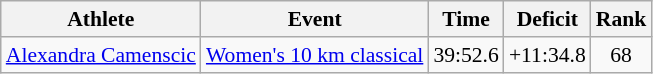<table class="wikitable" style="font-size:90%">
<tr>
<th>Athlete</th>
<th>Event</th>
<th>Time</th>
<th>Deficit</th>
<th>Rank</th>
</tr>
<tr align=center>
<td align=left><a href='#'>Alexandra Camenscic</a></td>
<td align=left><a href='#'>Women's 10 km classical</a></td>
<td>39:52.6</td>
<td>+11:34.8</td>
<td>68</td>
</tr>
</table>
